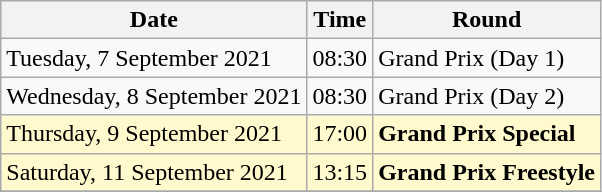<table class="wikitable">
<tr>
<th>Date</th>
<th>Time</th>
<th>Round</th>
</tr>
<tr>
<td>Tuesday, 7 September 2021</td>
<td>08:30</td>
<td>Grand Prix (Day 1)</td>
</tr>
<tr>
<td>Wednesday, 8 September 2021</td>
<td>08:30</td>
<td>Grand Prix (Day 2)</td>
</tr>
<tr>
<td style=background:lemonchiffon>Thursday, 9 September 2021</td>
<td style=background:lemonchiffon>17:00</td>
<td style=background:lemonchiffon><strong>Grand Prix Special</strong></td>
</tr>
<tr>
<td style=background:lemonchiffon>Saturday, 11 September 2021</td>
<td style=background:lemonchiffon>13:15</td>
<td style=background:lemonchiffon><strong>Grand Prix Freestyle</strong></td>
</tr>
<tr>
</tr>
</table>
